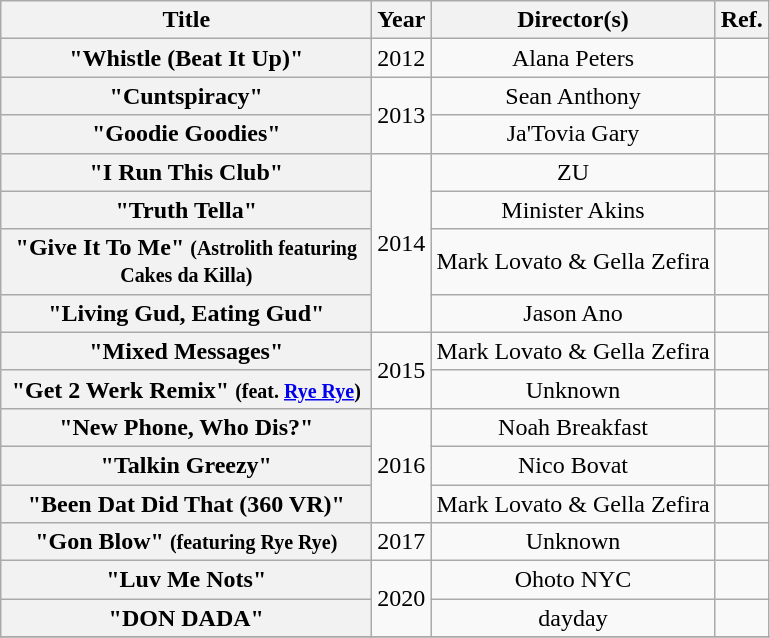<table class="wikitable plainrowheaders" style="text-align:center;">
<tr>
<th scope="col" style="width:15em;">Title</th>
<th scope="col">Year</th>
<th scope="col">Director(s)</th>
<th scope="col">Ref.</th>
</tr>
<tr>
<th scope="row">"Whistle (Beat It Up)"</th>
<td rowspan=1>2012</td>
<td>Alana Peters</td>
<td></td>
</tr>
<tr>
<th scope="row">"Cuntspiracy"</th>
<td rowspan=2>2013</td>
<td>Sean Anthony</td>
<td></td>
</tr>
<tr>
<th scope="row">"Goodie Goodies"</th>
<td>Ja'Tovia Gary</td>
<td></td>
</tr>
<tr>
<th scope="row">"I Run This Club"</th>
<td rowspan="4">2014</td>
<td>ZU</td>
<td></td>
</tr>
<tr>
<th scope="row">"Truth Tella"</th>
<td>Minister Akins</td>
<td></td>
</tr>
<tr>
<th scope="row">"Give It To Me" <small>(Astrolith featuring Cakes da Killa)</small></th>
<td>Mark Lovato & Gella Zefira</td>
<td></td>
</tr>
<tr>
<th scope="row">"Living Gud, Eating Gud"</th>
<td>Jason Ano</td>
<td></td>
</tr>
<tr>
<th scope="row">"Mixed Messages"</th>
<td rowspan=2>2015</td>
<td>Mark Lovato & Gella Zefira</td>
<td></td>
</tr>
<tr>
<th scope="row">"Get 2 Werk Remix" <small>(feat. <a href='#'>Rye Rye</a>)</small></th>
<td>Unknown</td>
<td></td>
</tr>
<tr>
<th scope="row">"New Phone, Who Dis?"</th>
<td rowspan="3">2016</td>
<td>Noah Breakfast</td>
<td></td>
</tr>
<tr>
<th scope="row">"Talkin Greezy"</th>
<td>Nico Bovat</td>
<td></td>
</tr>
<tr>
<th scope="row">"Been Dat Did That (360 VR)"</th>
<td>Mark Lovato & Gella Zefira</td>
<td></td>
</tr>
<tr>
<th scope="row">"Gon Blow" <small>(featuring Rye Rye)</small></th>
<td>2017</td>
<td>Unknown</td>
<td></td>
</tr>
<tr>
<th scope="row">"Luv Me Nots"</th>
<td rowspan="2">2020</td>
<td>Ohoto NYC</td>
<td></td>
</tr>
<tr>
<th scope="row">"DON DADA"</th>
<td>dayday</td>
<td></td>
</tr>
<tr>
</tr>
</table>
